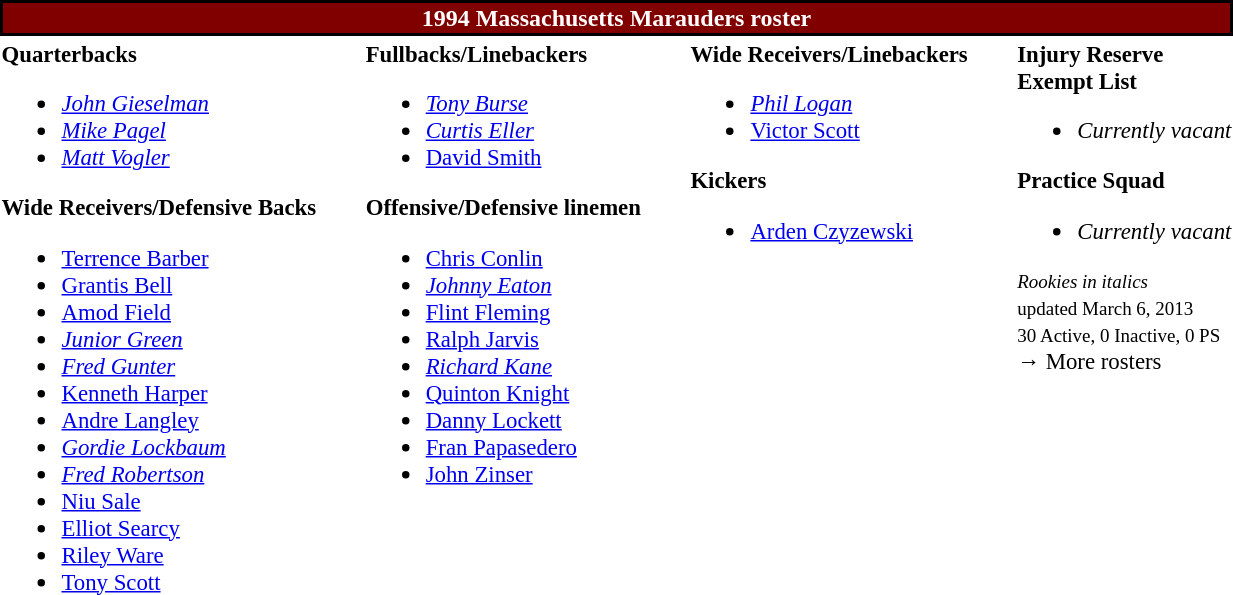<table class="toccolours" style="text-align: left;">
<tr>
<th colspan="7" style="background:#800000; border:2px solid black; color:white; text-align:center;">1994 Massachusetts Marauders roster</th>
</tr>
<tr>
<td style="font-size: 95%;" valign="top"><strong>Quarterbacks</strong><br><ul><li> <em><a href='#'>John Gieselman</a></em></li><li> <em><a href='#'>Mike Pagel</a></em></li><li> <em><a href='#'>Matt Vogler</a></em></li></ul><strong>Wide Receivers/Defensive Backs</strong><ul><li> <a href='#'>Terrence Barber</a></li><li> <a href='#'>Grantis Bell</a></li><li> <a href='#'>Amod Field</a></li><li> <em><a href='#'>Junior Green</a></em></li><li> <em><a href='#'>Fred Gunter</a></em></li><li> <a href='#'>Kenneth Harper</a></li><li> <a href='#'>Andre Langley</a></li><li> <em><a href='#'>Gordie Lockbaum</a></em></li><li> <em><a href='#'>Fred Robertson</a></em></li><li> <a href='#'>Niu Sale</a></li><li> <a href='#'>Elliot Searcy</a></li><li> <a href='#'>Riley Ware</a></li><li> <a href='#'>Tony Scott</a></li></ul></td>
<td style="width: 25px;"></td>
<td style="font-size: 95%;" valign="top"><strong>Fullbacks/Linebackers</strong><br><ul><li> <em><a href='#'>Tony Burse</a></em></li><li> <em><a href='#'>Curtis Eller</a></em></li><li> <a href='#'>David Smith</a></li></ul><strong>Offensive/Defensive linemen</strong><ul><li> <a href='#'>Chris Conlin</a></li><li> <em><a href='#'>Johnny Eaton</a></em></li><li> <a href='#'>Flint Fleming</a></li><li> <a href='#'>Ralph Jarvis</a></li><li> <em><a href='#'>Richard Kane</a></em></li><li> <a href='#'>Quinton Knight</a></li><li> <a href='#'>Danny Lockett</a></li><li> <a href='#'>Fran Papasedero</a></li><li> <a href='#'>John Zinser</a></li></ul></td>
<td style="width: 25px;"></td>
<td style="font-size: 95%;" valign="top"><strong>Wide Receivers/Linebackers</strong><br><ul><li> <em><a href='#'>Phil Logan</a></em></li><li> <a href='#'>Victor Scott</a></li></ul><strong>Kickers</strong><ul><li> <a href='#'>Arden Czyzewski</a></li></ul></td>
<td style="width: 25px;"></td>
<td style="font-size: 95%;" valign="top"><strong>Injury Reserve</strong><br><strong>Exempt List</strong><ul><li><em>Currently vacant</em></li></ul><strong>Practice Squad</strong><ul><li><em>Currently vacant</em></li></ul><small><em>Rookies in italics</em><br> updated March 6, 2013</small><br>
<small>30 Active, 0 Inactive, 0 PS</small><br>→ More rosters</td>
</tr>
<tr>
</tr>
</table>
